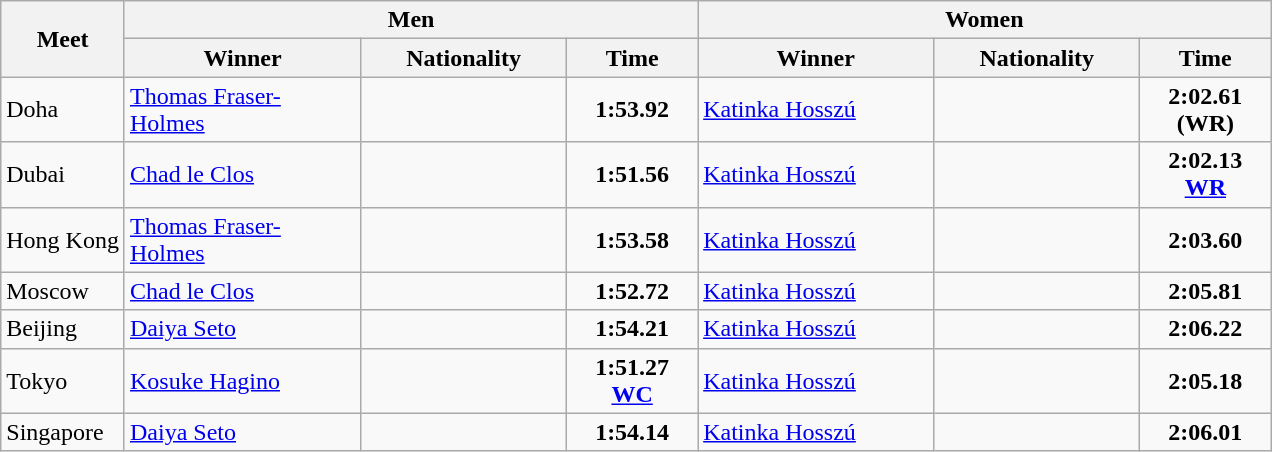<table class="wikitable">
<tr>
<th rowspan="2">Meet</th>
<th colspan="3">Men</th>
<th colspan="3">Women</th>
</tr>
<tr>
<th width=150>Winner</th>
<th width=130>Nationality</th>
<th width=80>Time</th>
<th width=150>Winner</th>
<th width=130>Nationality</th>
<th width=80>Time</th>
</tr>
<tr>
<td>Doha</td>
<td><a href='#'>Thomas Fraser-Holmes</a></td>
<td></td>
<td align=center><strong>1:53.92</strong></td>
<td><a href='#'>Katinka Hosszú</a></td>
<td></td>
<td align=center><strong>2:02.61 (WR)</strong></td>
</tr>
<tr>
<td>Dubai</td>
<td><a href='#'>Chad le Clos</a></td>
<td></td>
<td align=center><strong>1:51.56</strong></td>
<td><a href='#'>Katinka Hosszú</a></td>
<td></td>
<td align=center><strong>2:02.13 <a href='#'>WR</a></strong></td>
</tr>
<tr>
<td>Hong Kong</td>
<td><a href='#'>Thomas Fraser-Holmes</a></td>
<td></td>
<td align=center><strong>1:53.58</strong></td>
<td><a href='#'>Katinka Hosszú</a></td>
<td></td>
<td align=center><strong>2:03.60</strong></td>
</tr>
<tr>
<td>Moscow</td>
<td><a href='#'>Chad le Clos</a></td>
<td></td>
<td align=center><strong>1:52.72</strong></td>
<td><a href='#'>Katinka Hosszú</a></td>
<td></td>
<td align=center><strong>2:05.81</strong></td>
</tr>
<tr>
<td>Beijing</td>
<td><a href='#'>Daiya Seto</a></td>
<td></td>
<td align=center><strong>1:54.21</strong></td>
<td><a href='#'>Katinka Hosszú</a></td>
<td></td>
<td align=center><strong>2:06.22</strong></td>
</tr>
<tr>
<td>Tokyo</td>
<td><a href='#'>Kosuke Hagino</a></td>
<td></td>
<td align=center><strong>1:51.27 <a href='#'>WC</a></strong></td>
<td><a href='#'>Katinka Hosszú</a></td>
<td></td>
<td align=center><strong>2:05.18</strong></td>
</tr>
<tr>
<td>Singapore</td>
<td><a href='#'>Daiya Seto</a></td>
<td></td>
<td align=center><strong>1:54.14</strong></td>
<td><a href='#'>Katinka Hosszú</a></td>
<td></td>
<td align=center><strong>2:06.01</strong></td>
</tr>
</table>
